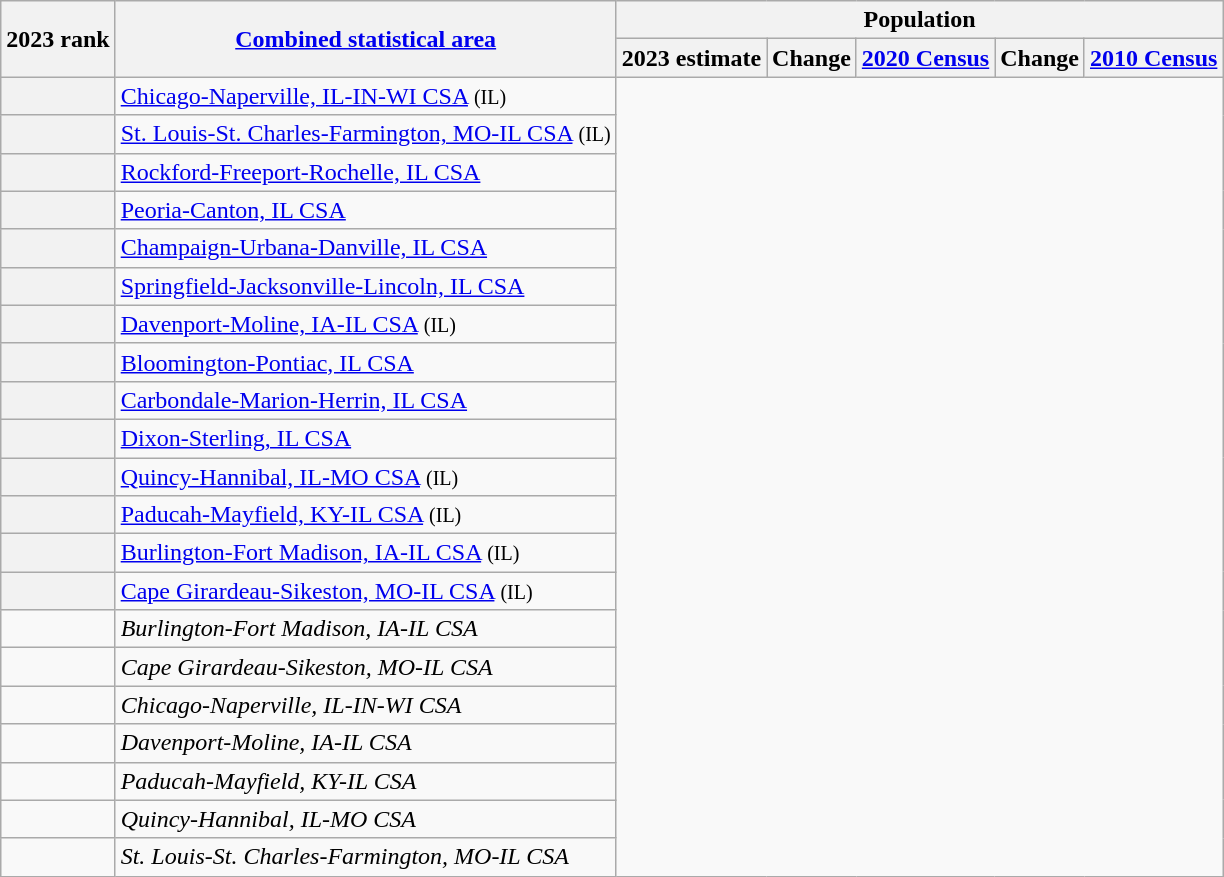<table class="wikitable sortable">
<tr>
<th scope=col rowspan=2>2023 rank</th>
<th scope=col rowspan=2><a href='#'>Combined statistical area</a></th>
<th colspan=5>Population</th>
</tr>
<tr>
<th scope=col>2023 estimate</th>
<th scope=col>Change</th>
<th scope=col><a href='#'>2020 Census</a></th>
<th scope=col>Change</th>
<th scope=col><a href='#'>2010 Census</a></th>
</tr>
<tr>
<th scope=row></th>
<td><a href='#'>Chicago-Naperville, IL-IN-WI CSA</a> <small>(IL)</small><br></td>
</tr>
<tr>
<th scope=row></th>
<td><a href='#'>St. Louis-St. Charles-Farmington, MO-IL CSA</a> <small>(IL)</small><br></td>
</tr>
<tr>
<th scope=row></th>
<td><a href='#'>Rockford-Freeport-Rochelle, IL CSA</a><br></td>
</tr>
<tr>
<th scope=row></th>
<td><a href='#'>Peoria-Canton, IL CSA</a><br></td>
</tr>
<tr>
<th scope=row></th>
<td><a href='#'>Champaign-Urbana-Danville, IL CSA</a><br></td>
</tr>
<tr>
<th scope=row></th>
<td><a href='#'>Springfield-Jacksonville-Lincoln, IL CSA</a><br></td>
</tr>
<tr>
<th scope=row></th>
<td><a href='#'>Davenport-Moline, IA-IL CSA</a> <small>(IL)</small><br></td>
</tr>
<tr>
<th scope=row></th>
<td><a href='#'>Bloomington-Pontiac, IL CSA</a><br></td>
</tr>
<tr>
<th scope=row></th>
<td><a href='#'>Carbondale-Marion-Herrin, IL CSA</a><br></td>
</tr>
<tr>
<th scope=row></th>
<td><a href='#'>Dixon-Sterling, IL CSA</a><br></td>
</tr>
<tr>
<th scope=row></th>
<td><a href='#'>Quincy-Hannibal, IL-MO CSA</a> <small>(IL)</small><br></td>
</tr>
<tr>
<th scope=row></th>
<td><a href='#'>Paducah-Mayfield, KY-IL CSA</a> <small>(IL)</small><br></td>
</tr>
<tr>
<th scope=row></th>
<td><a href='#'>Burlington-Fort Madison, IA-IL CSA</a> <small>(IL)</small><br></td>
</tr>
<tr>
<th scope=row></th>
<td><a href='#'>Cape Girardeau-Sikeston, MO-IL CSA</a> <small>(IL)</small><br></td>
</tr>
<tr>
<td></td>
<td><em><span>Burlington-Fort Madison, IA-IL CSA</span></em><br></td>
</tr>
<tr>
<td></td>
<td><em><span>Cape Girardeau-Sikeston, MO-IL CSA</span></em><br></td>
</tr>
<tr>
<td></td>
<td><em><span>Chicago-Naperville, IL-IN-WI CSA</span></em><br></td>
</tr>
<tr>
<td></td>
<td><em><span>Davenport-Moline, IA-IL CSA</span></em><br></td>
</tr>
<tr>
<td></td>
<td><em><span>Paducah-Mayfield, KY-IL CSA</span></em><br></td>
</tr>
<tr>
<td></td>
<td><em><span>Quincy-Hannibal, IL-MO CSA</span></em><br></td>
</tr>
<tr>
<td></td>
<td><em><span>St. Louis-St. Charles-Farmington, MO-IL CSA</span></em><br></td>
</tr>
</table>
